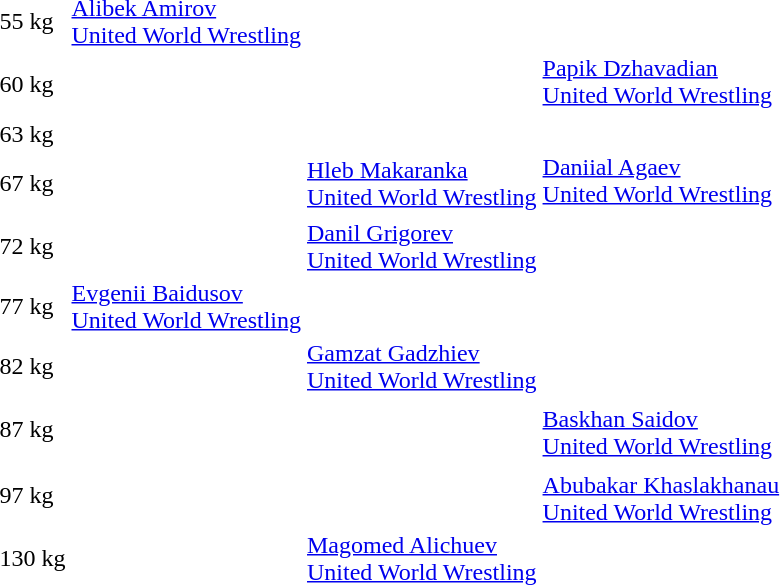<table>
<tr>
<td rowspan=2>55 kg<br></td>
<td rowspan=2><a href='#'>Alibek Amirov</a><br> <a href='#'>United World Wrestling</a></td>
<td rowspan=2></td>
<td></td>
</tr>
<tr>
<td></td>
</tr>
<tr>
<td rowspan=2>60 kg<br></td>
<td rowspan=2></td>
<td rowspan=2></td>
<td><a href='#'>Papik Dzhavadian</a><br> <a href='#'>United World Wrestling</a></td>
</tr>
<tr>
<td></td>
</tr>
<tr>
<td rowspan=2>63 kg<br></td>
<td rowspan=2></td>
<td rowspan=2></td>
<td></td>
</tr>
<tr>
<td></td>
</tr>
<tr>
<td rowspan=2>67 kg<br></td>
<td rowspan=2></td>
<td rowspan=2><a href='#'>Hleb Makaranka</a><br> <a href='#'>United World Wrestling</a></td>
<td><a href='#'>Daniial Agaev</a><br> <a href='#'>United World Wrestling</a></td>
</tr>
<tr>
<td></td>
</tr>
<tr>
<td rowspan=2>72 kg<br></td>
<td rowspan=2></td>
<td rowspan=2><a href='#'>Danil Grigorev</a><br> <a href='#'>United World Wrestling</a></td>
<td></td>
</tr>
<tr>
<td></td>
</tr>
<tr>
<td rowspan=2>77 kg<br></td>
<td rowspan=2><a href='#'>Evgenii Baidusov</a><br> <a href='#'>United World Wrestling</a></td>
<td rowspan=2></td>
<td></td>
</tr>
<tr>
<td></td>
</tr>
<tr>
<td rowspan=2>82 kg<br></td>
<td rowspan=2></td>
<td rowspan=2><a href='#'>Gamzat Gadzhiev</a><br> <a href='#'>United World Wrestling</a></td>
<td></td>
</tr>
<tr>
<td></td>
</tr>
<tr>
<td rowspan=2>87 kg<br></td>
<td rowspan=2></td>
<td rowspan=2></td>
<td></td>
</tr>
<tr>
<td><a href='#'>Baskhan Saidov</a><br> <a href='#'>United World Wrestling</a></td>
</tr>
<tr>
<td rowspan=2>97 kg<br></td>
<td rowspan=2></td>
<td rowspan=2></td>
<td></td>
</tr>
<tr>
<td><a href='#'>Abubakar Khaslakhanau</a><br> <a href='#'>United World Wrestling</a></td>
</tr>
<tr>
<td rowspan=2>130 kg<br></td>
<td rowspan=2></td>
<td rowspan=2><a href='#'>Magomed Alichuev</a><br> <a href='#'>United World Wrestling</a></td>
<td></td>
</tr>
<tr>
<td></td>
</tr>
</table>
